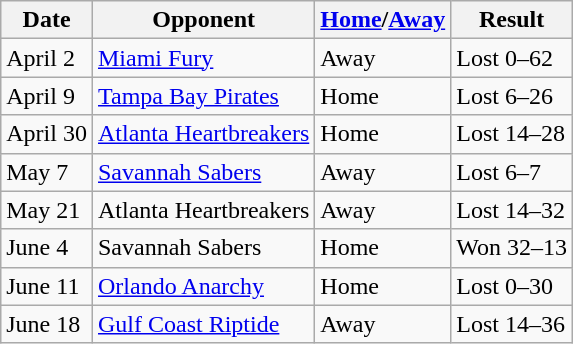<table class="wikitable">
<tr>
<th>Date</th>
<th>Opponent</th>
<th><a href='#'>Home</a>/<a href='#'>Away</a></th>
<th>Result</th>
</tr>
<tr>
<td>April 2</td>
<td><a href='#'>Miami Fury</a></td>
<td>Away</td>
<td>Lost 0–62</td>
</tr>
<tr>
<td>April 9</td>
<td><a href='#'>Tampa Bay Pirates</a></td>
<td>Home</td>
<td>Lost 6–26</td>
</tr>
<tr>
<td>April 30</td>
<td><a href='#'>Atlanta Heartbreakers</a></td>
<td>Home</td>
<td>Lost 14–28</td>
</tr>
<tr>
<td>May 7</td>
<td><a href='#'>Savannah Sabers</a></td>
<td>Away</td>
<td>Lost 6–7</td>
</tr>
<tr>
<td>May 21</td>
<td>Atlanta Heartbreakers</td>
<td>Away</td>
<td>Lost 14–32</td>
</tr>
<tr>
<td>June 4</td>
<td>Savannah Sabers</td>
<td>Home</td>
<td>Won 32–13</td>
</tr>
<tr>
<td>June 11</td>
<td><a href='#'>Orlando Anarchy</a></td>
<td>Home</td>
<td>Lost 0–30</td>
</tr>
<tr>
<td>June 18</td>
<td><a href='#'>Gulf Coast Riptide</a></td>
<td>Away</td>
<td>Lost 14–36</td>
</tr>
</table>
